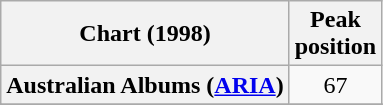<table class="wikitable sortable plainrowheaders" style="text-align:center">
<tr>
<th scope="col">Chart (1998)</th>
<th scope="col">Peak<br>position</th>
</tr>
<tr>
<th scope="row">Australian Albums (<a href='#'>ARIA</a>)</th>
<td>67</td>
</tr>
<tr>
</tr>
<tr>
</tr>
<tr>
</tr>
<tr>
</tr>
<tr>
</tr>
<tr>
</tr>
<tr>
</tr>
<tr>
</tr>
<tr>
</tr>
</table>
